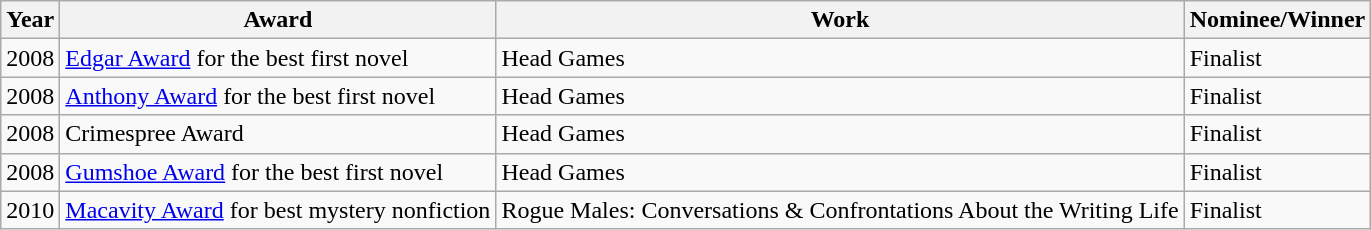<table class="wikitable">
<tr>
<th>Year</th>
<th>Award</th>
<th>Work</th>
<th>Nominee/Winner</th>
</tr>
<tr>
<td>2008</td>
<td><a href='#'>Edgar Award</a> for the best first novel</td>
<td>Head Games</td>
<td>Finalist</td>
</tr>
<tr>
<td>2008</td>
<td><a href='#'>Anthony Award</a> for the best first novel</td>
<td>Head Games</td>
<td>Finalist</td>
</tr>
<tr>
<td>2008</td>
<td>Crimespree Award</td>
<td>Head Games</td>
<td>Finalist</td>
</tr>
<tr>
<td>2008</td>
<td><a href='#'>Gumshoe Award</a> for the best first novel</td>
<td>Head Games</td>
<td>Finalist</td>
</tr>
<tr>
<td>2010</td>
<td><a href='#'>Macavity Award</a> for best mystery nonfiction</td>
<td>Rogue Males: Conversations & Confrontations About the Writing Life</td>
<td>Finalist</td>
</tr>
</table>
